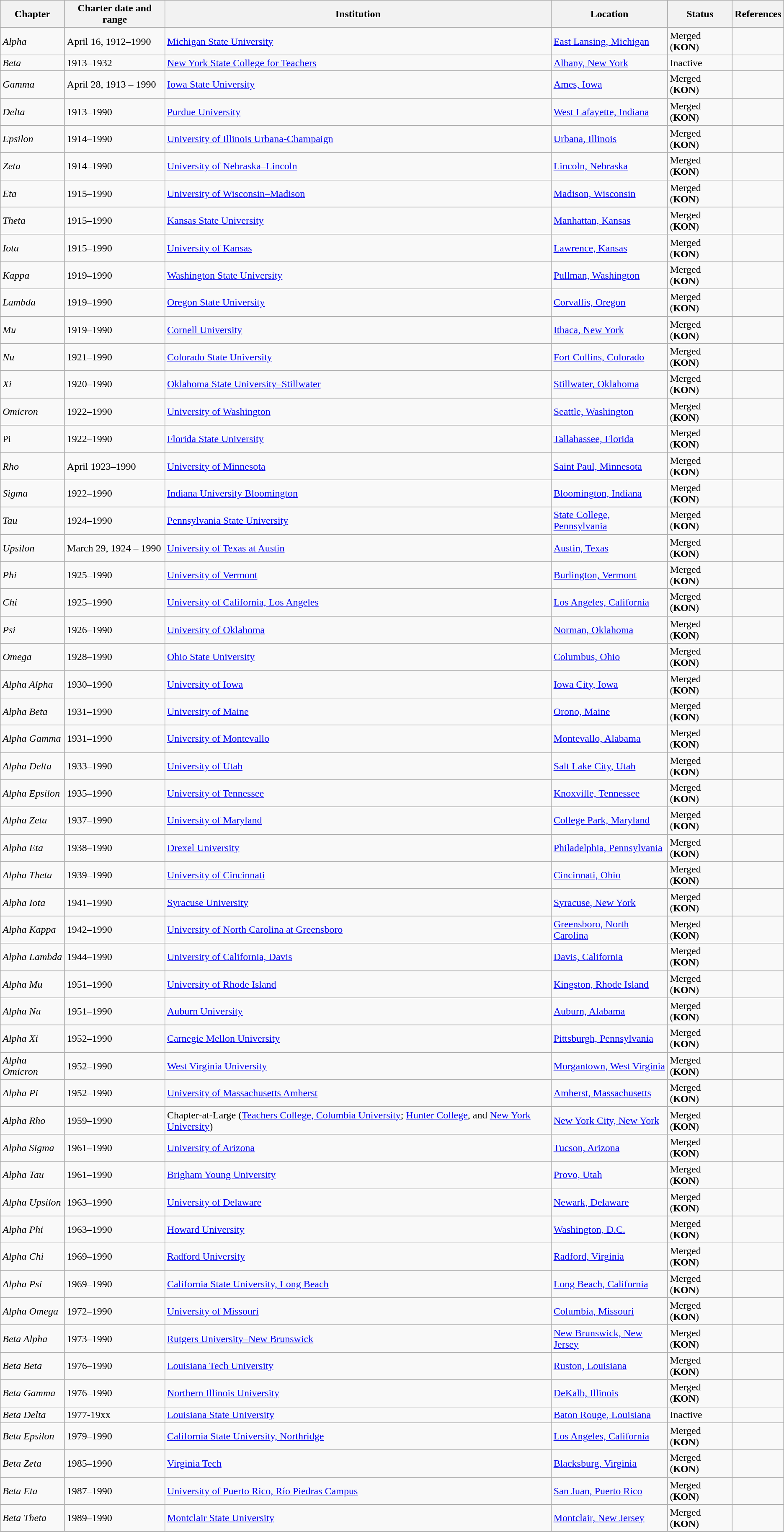<table class="wikitable sortable">
<tr>
<th>Chapter</th>
<th>Charter date and range</th>
<th>Institution</th>
<th>Location</th>
<th>Status</th>
<th>References</th>
</tr>
<tr>
<td><em>Alpha</em></td>
<td>April 16, 1912–1990</td>
<td><a href='#'>Michigan State University</a></td>
<td><a href='#'>East Lansing, Michigan</a></td>
<td>Merged (<strong>ΚΟΝ</strong>)</td>
<td></td>
</tr>
<tr>
<td><em>Beta</em></td>
<td>1913–1932</td>
<td><a href='#'>New York State College for Teachers</a></td>
<td><a href='#'>Albany, New York</a></td>
<td>Inactive</td>
<td></td>
</tr>
<tr>
<td><em>Gamma</em></td>
<td>April 28, 1913 – 1990</td>
<td><a href='#'>Iowa State University</a></td>
<td><a href='#'>Ames, Iowa</a></td>
<td>Merged (<strong>ΚΟΝ</strong>)</td>
<td></td>
</tr>
<tr>
<td><em>Delta</em></td>
<td>1913–1990</td>
<td><a href='#'>Purdue University</a></td>
<td><a href='#'>West Lafayette, Indiana</a></td>
<td>Merged (<strong>ΚΟΝ</strong>)</td>
<td></td>
</tr>
<tr>
<td><em>Epsilon</em></td>
<td>1914–1990</td>
<td><a href='#'>University of Illinois Urbana-Champaign</a></td>
<td><a href='#'>Urbana, Illinois</a></td>
<td>Merged (<strong>ΚΟΝ</strong>)</td>
<td></td>
</tr>
<tr>
<td><em>Zeta</em></td>
<td>1914–1990</td>
<td><a href='#'>University of Nebraska–Lincoln</a></td>
<td><a href='#'>Lincoln, Nebraska</a></td>
<td>Merged (<strong>ΚΟΝ</strong>)</td>
<td></td>
</tr>
<tr>
<td><em>Eta</em></td>
<td>1915–1990</td>
<td><a href='#'>University of Wisconsin–Madison</a></td>
<td><a href='#'>Madison, Wisconsin</a></td>
<td>Merged (<strong>ΚΟΝ</strong>)</td>
<td></td>
</tr>
<tr>
<td><em>Theta</em></td>
<td>1915–1990</td>
<td><a href='#'>Kansas State University</a></td>
<td><a href='#'>Manhattan, Kansas</a></td>
<td>Merged (<strong>ΚΟΝ</strong>)</td>
<td></td>
</tr>
<tr>
<td><em>Iota</em></td>
<td>1915–1990</td>
<td><a href='#'>University of Kansas</a></td>
<td><a href='#'>Lawrence, Kansas</a></td>
<td>Merged (<strong>ΚΟΝ</strong>)</td>
<td></td>
</tr>
<tr>
<td><em>Kappa</em></td>
<td>1919–1990</td>
<td><a href='#'>Washington State University</a></td>
<td><a href='#'>Pullman, Washington</a></td>
<td>Merged (<strong>ΚΟΝ</strong>)</td>
<td></td>
</tr>
<tr>
<td><em>Lambda</em></td>
<td>1919–1990</td>
<td><a href='#'>Oregon State University</a></td>
<td><a href='#'>Corvallis, Oregon</a></td>
<td>Merged (<strong>ΚΟΝ</strong>)</td>
<td></td>
</tr>
<tr>
<td><em>Mu</em></td>
<td>1919–1990</td>
<td><a href='#'>Cornell University</a></td>
<td><a href='#'>Ithaca, New York</a></td>
<td>Merged (<strong>ΚΟΝ</strong>)</td>
<td></td>
</tr>
<tr>
<td><em>Nu</em></td>
<td>1921–1990</td>
<td><a href='#'>Colorado State University</a></td>
<td><a href='#'>Fort Collins, Colorado</a></td>
<td>Merged (<strong>ΚΟΝ</strong>)</td>
<td></td>
</tr>
<tr>
<td><em>Xi</em></td>
<td>1920–1990</td>
<td><a href='#'>Oklahoma State University–Stillwater</a></td>
<td><a href='#'>Stillwater, Oklahoma</a></td>
<td>Merged (<strong>ΚΟΝ</strong>)</td>
<td></td>
</tr>
<tr>
<td><em>Omicron</em></td>
<td>1922–1990</td>
<td><a href='#'>University of Washington</a></td>
<td><a href='#'>Seattle, Washington</a></td>
<td>Merged (<strong>ΚΟΝ</strong>)</td>
<td></td>
</tr>
<tr>
<td>Pi</td>
<td>1922–1990</td>
<td><a href='#'>Florida State University</a></td>
<td><a href='#'>Tallahassee, Florida</a></td>
<td>Merged (<strong>ΚΟΝ</strong>)</td>
<td></td>
</tr>
<tr>
<td><em>Rho</em></td>
<td>April 1923–1990</td>
<td><a href='#'>University of Minnesota</a></td>
<td><a href='#'>Saint Paul, Minnesota</a></td>
<td>Merged (<strong>ΚΟΝ</strong>)</td>
<td></td>
</tr>
<tr>
<td><em>Sigma</em></td>
<td>1922–1990</td>
<td><a href='#'>Indiana University Bloomington</a></td>
<td><a href='#'>Bloomington, Indiana</a></td>
<td>Merged (<strong>ΚΟΝ</strong>)</td>
<td></td>
</tr>
<tr>
<td><em>Tau</em></td>
<td>1924–1990</td>
<td><a href='#'>Pennsylvania State University</a></td>
<td><a href='#'>State College, Pennsylvania</a></td>
<td>Merged (<strong>ΚΟΝ</strong>)</td>
<td></td>
</tr>
<tr>
<td><em>Upsilon</em></td>
<td>March 29, 1924 – 1990</td>
<td><a href='#'>University of Texas at Austin</a></td>
<td><a href='#'>Austin, Texas</a></td>
<td>Merged (<strong>ΚΟΝ</strong>)</td>
<td></td>
</tr>
<tr>
<td><em>Phi</em></td>
<td>1925–1990</td>
<td><a href='#'>University of Vermont</a></td>
<td><a href='#'>Burlington, Vermont</a></td>
<td>Merged (<strong>ΚΟΝ</strong>)</td>
<td></td>
</tr>
<tr>
<td><em>Chi</em></td>
<td>1925–1990</td>
<td><a href='#'>University of California, Los Angeles</a></td>
<td><a href='#'>Los Angeles, California</a></td>
<td>Merged (<strong>ΚΟΝ</strong>)</td>
<td></td>
</tr>
<tr>
<td><em>Psi</em></td>
<td>1926–1990</td>
<td><a href='#'>University of Oklahoma</a></td>
<td><a href='#'>Norman, Oklahoma</a></td>
<td>Merged (<strong>ΚΟΝ</strong>)</td>
<td></td>
</tr>
<tr>
<td><em>Omega</em></td>
<td>1928–1990</td>
<td><a href='#'>Ohio State University</a></td>
<td><a href='#'>Columbus, Ohio</a></td>
<td>Merged (<strong>ΚΟΝ</strong>)</td>
<td></td>
</tr>
<tr>
<td><em>Alpha Alpha</em></td>
<td>1930–1990</td>
<td><a href='#'>University of Iowa</a></td>
<td><a href='#'>Iowa City, Iowa</a></td>
<td>Merged (<strong>ΚΟΝ</strong>)</td>
<td></td>
</tr>
<tr>
<td><em>Alpha Beta</em></td>
<td>1931–1990</td>
<td><a href='#'>University of Maine</a></td>
<td><a href='#'>Orono, Maine</a></td>
<td>Merged (<strong>ΚΟΝ</strong>)</td>
<td></td>
</tr>
<tr>
<td><em>Alpha Gamma</em></td>
<td>1931–1990</td>
<td><a href='#'>University of Montevallo</a></td>
<td><a href='#'>Montevallo, Alabama</a></td>
<td>Merged (<strong>ΚΟΝ</strong>)</td>
<td></td>
</tr>
<tr>
<td><em>Alpha Delta</em></td>
<td>1933–1990</td>
<td><a href='#'>University of Utah</a></td>
<td><a href='#'>Salt Lake City, Utah</a></td>
<td>Merged (<strong>ΚΟΝ</strong>)</td>
<td></td>
</tr>
<tr>
<td><em>Alpha Epsilon</em></td>
<td>1935–1990</td>
<td><a href='#'>University of Tennessee</a></td>
<td><a href='#'>Knoxville, Tennessee</a></td>
<td>Merged (<strong>ΚΟΝ</strong>)</td>
<td></td>
</tr>
<tr>
<td><em>Alpha Zeta</em></td>
<td>1937–1990</td>
<td><a href='#'>University of Maryland</a></td>
<td><a href='#'>College Park, Maryland</a></td>
<td>Merged (<strong>ΚΟΝ</strong>)</td>
<td></td>
</tr>
<tr>
<td><em>Alpha Eta</em></td>
<td>1938–1990</td>
<td><a href='#'>Drexel University</a></td>
<td><a href='#'>Philadelphia, Pennsylvania</a></td>
<td>Merged (<strong>ΚΟΝ</strong>)</td>
<td></td>
</tr>
<tr>
<td><em>Alpha Theta</em></td>
<td>1939–1990</td>
<td><a href='#'>University of Cincinnati</a></td>
<td><a href='#'>Cincinnati, Ohio</a></td>
<td>Merged (<strong>ΚΟΝ</strong>)</td>
<td></td>
</tr>
<tr>
<td><em>Alpha Iota</em></td>
<td>1941–1990</td>
<td><a href='#'>Syracuse University</a></td>
<td><a href='#'>Syracuse, New York</a></td>
<td>Merged (<strong>ΚΟΝ</strong>)</td>
<td></td>
</tr>
<tr>
<td><em>Alpha Kappa</em></td>
<td>1942–1990</td>
<td><a href='#'>University of North Carolina at Greensboro</a></td>
<td><a href='#'>Greensboro, North Carolina</a></td>
<td>Merged (<strong>ΚΟΝ</strong>)</td>
<td></td>
</tr>
<tr>
<td><em>Alpha Lambda</em></td>
<td>1944–1990</td>
<td><a href='#'>University of California, Davis</a></td>
<td><a href='#'>Davis, California</a></td>
<td>Merged (<strong>ΚΟΝ</strong>)</td>
<td></td>
</tr>
<tr>
<td><em>Alpha Mu</em></td>
<td>1951–1990</td>
<td><a href='#'>University of Rhode Island</a></td>
<td><a href='#'>Kingston, Rhode Island</a></td>
<td>Merged (<strong>ΚΟΝ</strong>)</td>
<td></td>
</tr>
<tr>
<td><em>Alpha Nu</em></td>
<td>1951–1990</td>
<td><a href='#'>Auburn University</a></td>
<td><a href='#'>Auburn, Alabama</a></td>
<td>Merged (<strong>ΚΟΝ</strong>)</td>
<td></td>
</tr>
<tr>
<td><em>Alpha Xi</em></td>
<td>1952–1990</td>
<td><a href='#'>Carnegie Mellon University</a></td>
<td><a href='#'>Pittsburgh, Pennsylvania</a></td>
<td>Merged (<strong>ΚΟΝ</strong>)</td>
<td></td>
</tr>
<tr>
<td><em>Alpha Omicron</em></td>
<td>1952–1990</td>
<td><a href='#'>West Virginia University</a></td>
<td><a href='#'>Morgantown, West Virginia</a></td>
<td>Merged (<strong>ΚΟΝ</strong>)</td>
<td></td>
</tr>
<tr>
<td><em>Alpha Pi</em></td>
<td>1952–1990</td>
<td><a href='#'>University of Massachusetts Amherst</a></td>
<td><a href='#'>Amherst, Massachusetts</a></td>
<td>Merged (<strong>ΚΟΝ</strong>)</td>
<td></td>
</tr>
<tr>
<td><em>Alpha Rho</em></td>
<td>1959–1990</td>
<td>Chapter-at-Large (<a href='#'>Teachers College, Columbia University</a>; <a href='#'>Hunter College</a>, and <a href='#'>New York University</a>)</td>
<td><a href='#'>New York City, New York</a></td>
<td>Merged (<strong>ΚΟΝ</strong>)</td>
<td></td>
</tr>
<tr>
<td><em>Alpha Sigma</em></td>
<td>1961–1990</td>
<td><a href='#'>University of Arizona</a></td>
<td><a href='#'>Tucson, Arizona</a></td>
<td>Merged (<strong>ΚΟΝ</strong>)</td>
<td></td>
</tr>
<tr>
<td><em>Alpha Tau</em></td>
<td>1961–1990</td>
<td><a href='#'>Brigham Young University</a></td>
<td><a href='#'>Provo, Utah</a></td>
<td>Merged (<strong>ΚΟΝ</strong>)</td>
<td></td>
</tr>
<tr>
<td><em>Alpha Upsilon</em></td>
<td>1963–1990</td>
<td><a href='#'>University of Delaware</a></td>
<td><a href='#'>Newark, Delaware</a></td>
<td>Merged (<strong>ΚΟΝ</strong>)</td>
<td></td>
</tr>
<tr>
<td><em>Alpha Phi</em></td>
<td>1963–1990</td>
<td><a href='#'>Howard University</a></td>
<td><a href='#'>Washington, D.C.</a></td>
<td>Merged (<strong>ΚΟΝ</strong>)</td>
<td></td>
</tr>
<tr>
<td><em>Alpha Chi</em></td>
<td>1969–1990</td>
<td><a href='#'>Radford University</a></td>
<td><a href='#'>Radford, Virginia</a></td>
<td>Merged (<strong>ΚΟΝ</strong>)</td>
<td></td>
</tr>
<tr>
<td><em>Alpha Psi</em></td>
<td>1969–1990</td>
<td><a href='#'>California State University, Long Beach</a></td>
<td><a href='#'>Long Beach, California</a></td>
<td>Merged (<strong>ΚΟΝ</strong>)</td>
<td></td>
</tr>
<tr>
<td><em>Alpha Omega</em></td>
<td>1972–1990</td>
<td><a href='#'>University of Missouri</a></td>
<td><a href='#'>Columbia, Missouri</a></td>
<td>Merged (<strong>ΚΟΝ</strong>)</td>
<td></td>
</tr>
<tr>
<td><em>Beta Alpha</em></td>
<td>1973–1990</td>
<td><a href='#'>Rutgers University–New Brunswick</a></td>
<td><a href='#'>New Brunswick, New Jersey</a></td>
<td>Merged (<strong>ΚΟΝ</strong>)</td>
<td></td>
</tr>
<tr>
<td><em>Beta Beta</em></td>
<td>1976–1990</td>
<td><a href='#'>Louisiana Tech University</a></td>
<td><a href='#'>Ruston, Louisiana</a></td>
<td>Merged (<strong>ΚΟΝ</strong>)</td>
<td></td>
</tr>
<tr>
<td><em>Beta Gamma</em></td>
<td>1976–1990</td>
<td><a href='#'>Northern Illinois University</a></td>
<td><a href='#'>DeKalb, Illinois</a></td>
<td>Merged (<strong>ΚΟΝ</strong>)</td>
<td></td>
</tr>
<tr>
<td><em>Beta Delta</em></td>
<td>1977-19xx</td>
<td><a href='#'>Louisiana State University</a></td>
<td><a href='#'>Baton Rouge, Louisiana</a></td>
<td>Inactive</td>
<td></td>
</tr>
<tr>
<td><em>Beta Epsilon</em></td>
<td>1979–1990</td>
<td><a href='#'>California State University, Northridge</a></td>
<td><a href='#'>Los Angeles, California</a></td>
<td>Merged (<strong>ΚΟΝ</strong>)</td>
<td></td>
</tr>
<tr>
<td><em>Beta Zeta</em></td>
<td>1985–1990</td>
<td><a href='#'>Virginia Tech</a></td>
<td><a href='#'>Blacksburg, Virginia</a></td>
<td>Merged (<strong>ΚΟΝ</strong>)</td>
<td></td>
</tr>
<tr>
<td><em>Beta Eta</em></td>
<td>1987–1990</td>
<td><a href='#'>University of Puerto Rico, Río Piedras Campus</a></td>
<td><a href='#'>San Juan, Puerto Rico</a></td>
<td>Merged (<strong>ΚΟΝ</strong>)</td>
<td></td>
</tr>
<tr>
<td><em>Beta Theta</em></td>
<td>1989–1990</td>
<td><a href='#'>Montclair State University</a></td>
<td><a href='#'>Montclair, New Jersey</a></td>
<td>Merged (<strong>ΚΟΝ</strong>)</td>
<td></td>
</tr>
</table>
